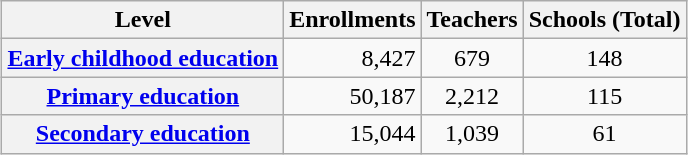<table class="wikitable" style="margin:1em auto; border-collapse:collapse; text-align:center;">
<tr>
<th>Level</th>
<th>Enrollments</th>
<th>Teachers</th>
<th>Schools (Total)</th>
</tr>
<tr>
<th><a href='#'>Early childhood education</a></th>
<td style="text-align:right;">8,427</td>
<td>679</td>
<td>148</td>
</tr>
<tr>
<th><a href='#'>Primary education</a></th>
<td style="text-align:right;">50,187</td>
<td>2,212</td>
<td>115</td>
</tr>
<tr>
<th><a href='#'>Secondary education</a></th>
<td style="text-align:right;">15,044</td>
<td>1,039</td>
<td>61</td>
</tr>
</table>
